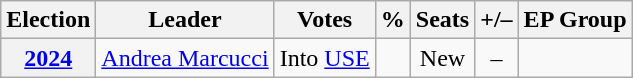<table class="wikitable" style="text-align:center">
<tr>
<th>Election</th>
<th>Leader</th>
<th>Votes</th>
<th>%</th>
<th>Seats</th>
<th>+/–</th>
<th>EP Group</th>
</tr>
<tr>
<th><a href='#'>2024</a></th>
<td><a href='#'>Andrea Marcucci</a></td>
<td colspa="2">Into <a href='#'>USE</a></td>
<td></td>
<td>New</td>
<td>–</td>
</tr>
</table>
